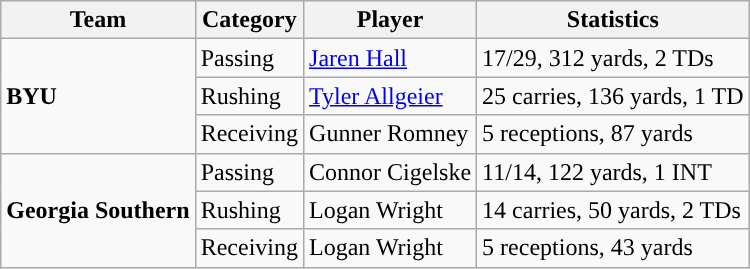<table class="wikitable" style="float: left;">
<tr>
<th>Team</th>
<th>Category</th>
<th>Player</th>
<th>Statistics</th>
</tr>
<tr>
<td rowspan=3><strong>BYU</strong></td>
<td>Passing</td>
<td><a href='#'>Jaren Hall</a></td>
<td>17/29, 312 yards, 2 TDs</td>
</tr>
<tr>
<td>Rushing</td>
<td><a href='#'>Tyler Allgeier</a></td>
<td>25 carries, 136 yards, 1 TD</td>
</tr>
<tr>
<td>Receiving</td>
<td>Gunner Romney</td>
<td>5 receptions, 87 yards</td>
</tr>
<tr>
<td rowspan=3><strong>Georgia Southern</strong></td>
<td>Passing</td>
<td>Connor Cigelske</td>
<td>11/14, 122 yards, 1 INT</td>
</tr>
<tr>
<td>Rushing</td>
<td>Logan Wright</td>
<td>14 carries, 50 yards, 2 TDs</td>
</tr>
<tr>
<td>Receiving</td>
<td>Logan Wright</td>
<td>5 receptions, 43 yards</td>
</tr>
</table>
